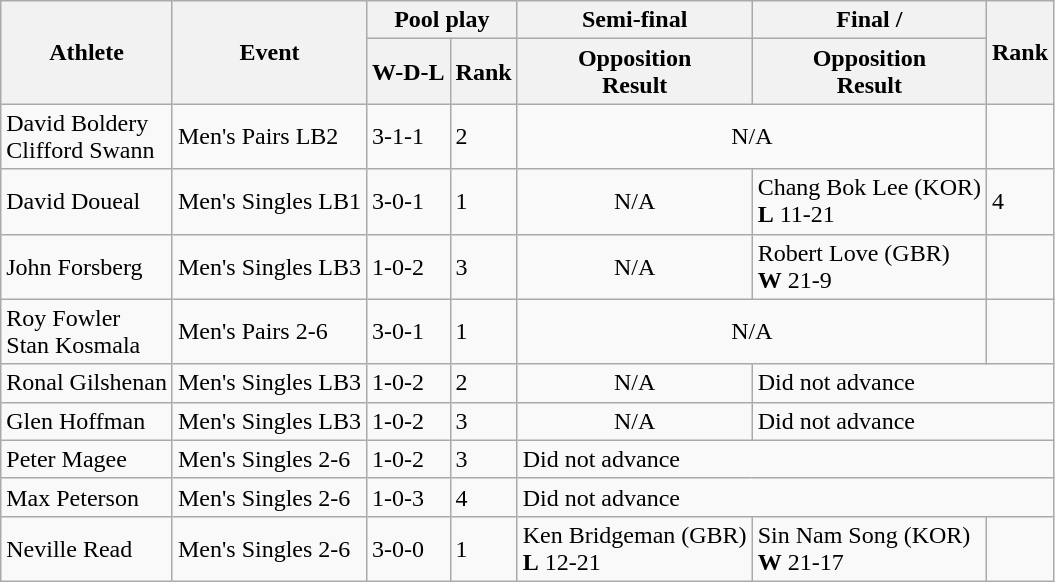<table class="wikitable">
<tr>
<th rowspan="2">Athlete</th>
<th rowspan="2">Event</th>
<th colspan="2">Pool play</th>
<th>Semi-final</th>
<th>Final / </th>
<th rowspan="2">Rank</th>
</tr>
<tr>
<th>W-D-L</th>
<th>Rank</th>
<th>Opposition<br>Result</th>
<th>Opposition<br>Result</th>
</tr>
<tr>
<td>David Boldery<br>Clifford Swann</td>
<td>Men's Pairs LB2</td>
<td>3-1-1</td>
<td>2</td>
<td colspan="2" style="text-align: center;">N/A</td>
<td></td>
</tr>
<tr>
<td>David Doueal</td>
<td>Men's Singles LB1</td>
<td>3-0-1</td>
<td>1</td>
<td style="text-align: center;">N/A</td>
<td> Chang Bok Lee (KOR)<br><strong>L</strong> 11-21</td>
<td>4</td>
</tr>
<tr>
<td>John Forsberg</td>
<td>Men's Singles LB3</td>
<td>1-0-2</td>
<td>3</td>
<td style="text-align: center;">N/A</td>
<td> Robert Love (GBR)<br><strong>W</strong> 21-9</td>
<td></td>
</tr>
<tr>
<td>Roy Fowler<br>Stan Kosmala</td>
<td>Men's Pairs 2-6</td>
<td>3-0-1</td>
<td>1</td>
<td colspan="2" style="text-align: center;">N/A</td>
<td></td>
</tr>
<tr>
<td>Ronal Gilshenan</td>
<td>Men's Singles LB3</td>
<td>1-0-2</td>
<td>2</td>
<td style="text-align: center;">N/A</td>
<td colspan="2">Did not advance</td>
</tr>
<tr>
<td>Glen Hoffman</td>
<td>Men's Singles LB3</td>
<td>1-0-2</td>
<td>3</td>
<td style="text-align: center;">N/A</td>
<td colspan="2">Did not advance</td>
</tr>
<tr>
<td>Peter Magee</td>
<td>Men's Singles 2-6</td>
<td>1-0-2</td>
<td>3</td>
<td colspan="3">Did not advance</td>
</tr>
<tr>
<td>Max Peterson</td>
<td>Men's Singles 2-6</td>
<td>1-0-3</td>
<td>4</td>
<td colspan="3">Did not advance</td>
</tr>
<tr>
<td>Neville Read</td>
<td>Men's Singles 2-6</td>
<td>3-0-0</td>
<td>1</td>
<td> Ken Bridgeman (GBR)<br><strong>L</strong> 12-21</td>
<td> Sin Nam Song (KOR)<br><strong>W</strong> 21-17</td>
<td></td>
</tr>
</table>
